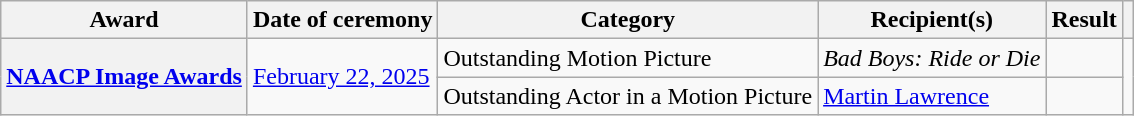<table class="wikitable sortable plainrowheaders">
<tr>
<th scope="col">Award</th>
<th scope="col">Date of ceremony</th>
<th scope="col">Category</th>
<th scope="col">Recipient(s)</th>
<th>Result</th>
<th class="unsortable" scope="col"></th>
</tr>
<tr>
<th rowspan="2" scope="row"><a href='#'>NAACP Image Awards</a></th>
<td rowspan="2"><a href='#'>February 22, 2025</a></td>
<td>Outstanding Motion Picture</td>
<td><em>Bad Boys: Ride or Die</em></td>
<td></td>
<td rowspan="2" align="center"></td>
</tr>
<tr>
<td>Outstanding Actor in a Motion Picture</td>
<td><a href='#'>Martin Lawrence</a></td>
<td></td>
</tr>
</table>
